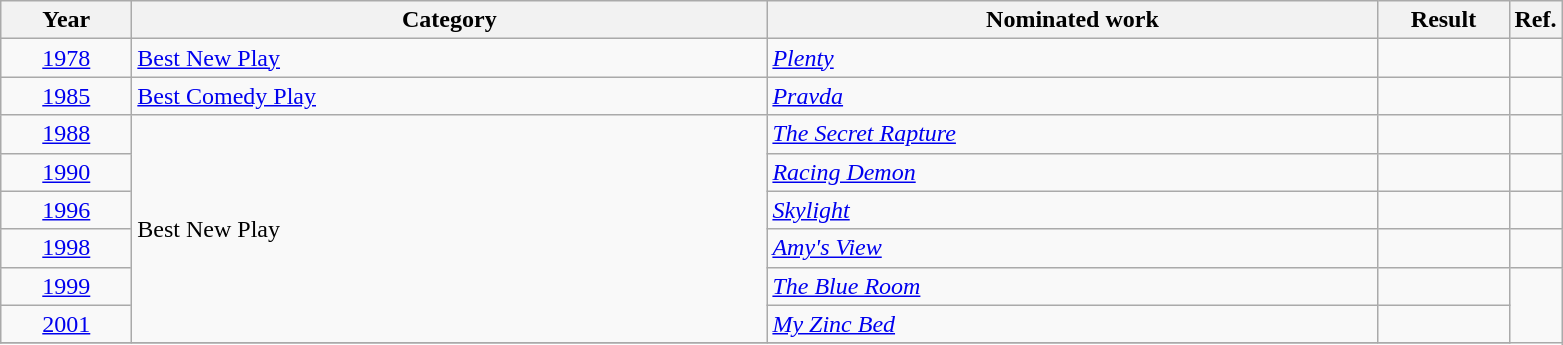<table class=wikitable>
<tr>
<th scope="col" style="width:5em;">Year</th>
<th scope="col" style="width:26em;">Category</th>
<th scope="col" style="width:25em;">Nominated work</th>
<th scope="col" style="width:5em;">Result</th>
<th>Ref.</th>
</tr>
<tr>
<td style="text-align:center;"><a href='#'>1978</a></td>
<td><a href='#'>Best New Play</a></td>
<td><em><a href='#'>Plenty</a></em></td>
<td></td>
</tr>
<tr>
<td style="text-align:center;"><a href='#'>1985</a></td>
<td><a href='#'>Best Comedy Play</a></td>
<td><em><a href='#'>Pravda</a></em></td>
<td></td>
<td></td>
</tr>
<tr>
<td style="text-align:center;"><a href='#'>1988</a></td>
<td rowspan=6>Best New Play</td>
<td><em><a href='#'>The Secret Rapture</a></em></td>
<td></td>
<td></td>
</tr>
<tr>
<td style="text-align:center;"><a href='#'>1990</a></td>
<td><em><a href='#'>Racing Demon</a></em></td>
<td></td>
<td></td>
</tr>
<tr>
<td style="text-align:center;"><a href='#'>1996</a></td>
<td><em><a href='#'>Skylight</a></em></td>
<td></td>
<td></td>
</tr>
<tr>
<td style="text-align:center;"><a href='#'>1998</a></td>
<td><em><a href='#'>Amy's View</a></em></td>
<td></td>
<td></td>
</tr>
<tr>
<td style="text-align:center;"><a href='#'>1999</a></td>
<td><em><a href='#'>The Blue Room</a></em></td>
<td></td>
</tr>
<tr>
<td style="text-align:center;"><a href='#'>2001</a></td>
<td><em><a href='#'>My Zinc Bed</a></em></td>
<td></td>
</tr>
<tr>
</tr>
</table>
